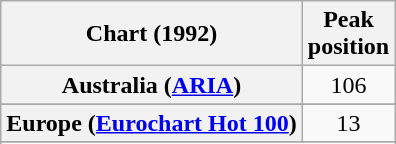<table class="wikitable sortable plainrowheaders" style="text-align:center">
<tr>
<th>Chart (1992)</th>
<th>Peak<br>position</th>
</tr>
<tr>
<th scope="row">Australia (<a href='#'>ARIA</a>)</th>
<td>106</td>
</tr>
<tr>
</tr>
<tr>
<th scope="row">Europe (<a href='#'>Eurochart Hot 100</a>)</th>
<td>13</td>
</tr>
<tr>
</tr>
<tr>
</tr>
<tr>
</tr>
<tr>
</tr>
</table>
